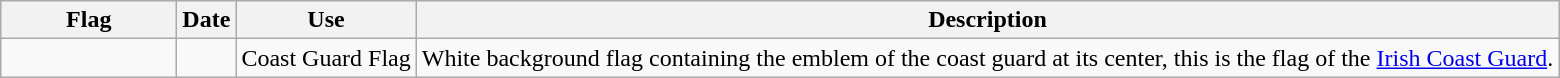<table class="wikitable">
<tr>
<th width=110>Flag</th>
<th width=30>Date</th>
<th>Use</th>
<th>Description</th>
</tr>
<tr>
<td></td>
<td></td>
<td>Coast Guard Flag</td>
<td>White background flag containing the emblem of the coast guard at its center, this is the flag of the <a href='#'>Irish Coast Guard</a>.</td>
</tr>
</table>
